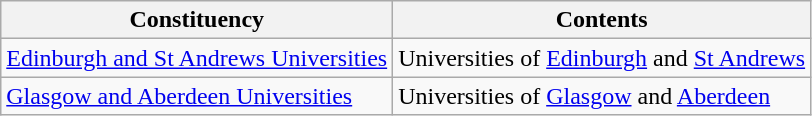<table class=wikitable>
<tr>
<th>Constituency</th>
<th>Contents</th>
</tr>
<tr>
<td><a href='#'>Edinburgh and St Andrews Universities</a></td>
<td>Universities of <a href='#'>Edinburgh</a> and <a href='#'>St Andrews</a></td>
</tr>
<tr>
<td><a href='#'>Glasgow and Aberdeen Universities</a></td>
<td>Universities of <a href='#'>Glasgow</a> and <a href='#'>Aberdeen</a></td>
</tr>
</table>
